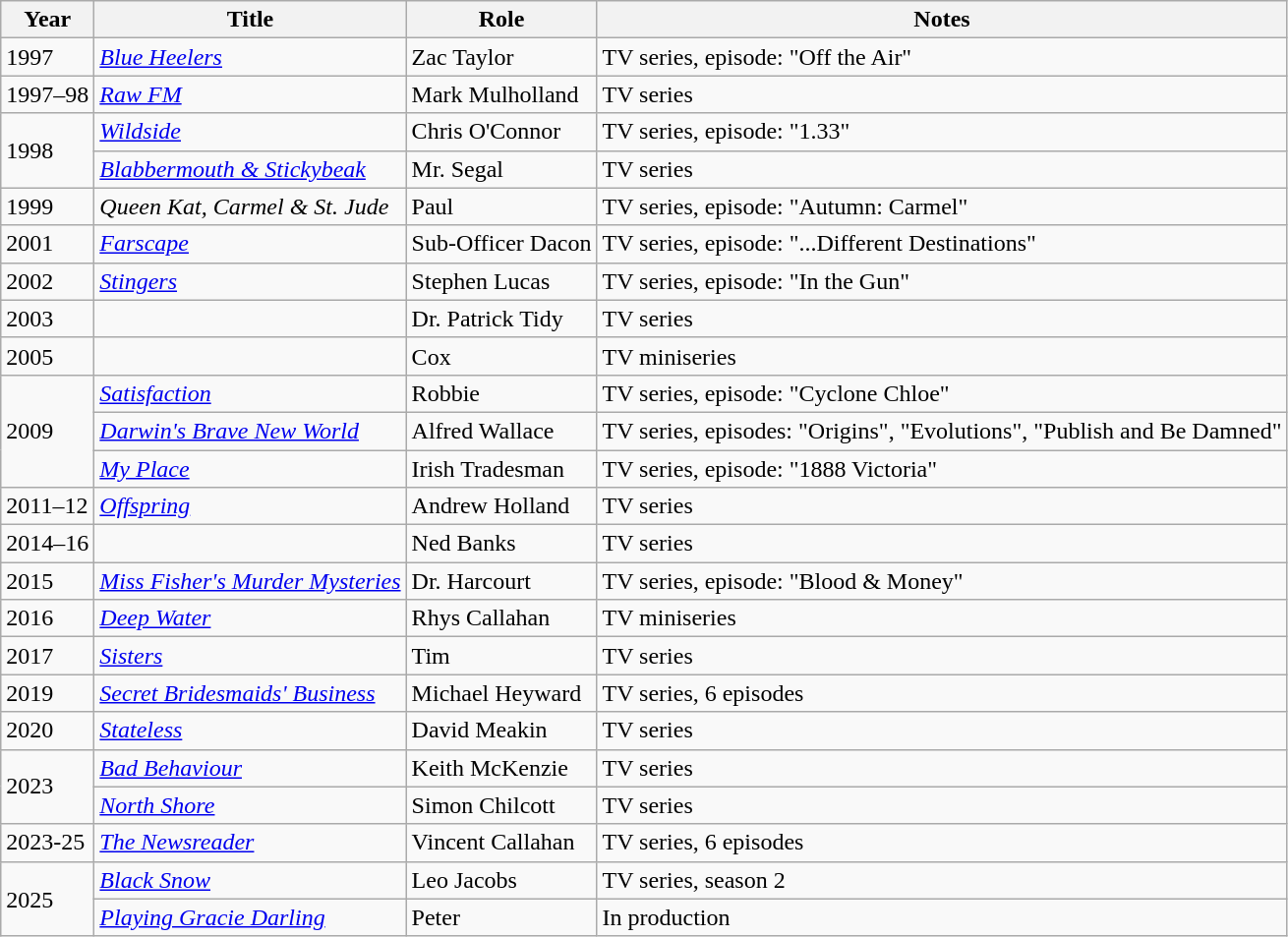<table class="wikitable sortable">
<tr>
<th>Year</th>
<th>Title</th>
<th>Role</th>
<th class="unsortable">Notes</th>
</tr>
<tr>
<td>1997</td>
<td><em><a href='#'>Blue Heelers</a></em></td>
<td>Zac Taylor</td>
<td>TV series, episode: "Off the Air"</td>
</tr>
<tr>
<td>1997–98</td>
<td><em><a href='#'>Raw FM</a></em></td>
<td>Mark Mulholland</td>
<td>TV series</td>
</tr>
<tr>
<td rowspan="2">1998</td>
<td><em><a href='#'>Wildside</a></em></td>
<td>Chris O'Connor</td>
<td>TV series, episode: "1.33"</td>
</tr>
<tr>
<td><em><a href='#'>Blabbermouth & Stickybeak</a></em></td>
<td>Mr. Segal</td>
<td>TV series</td>
</tr>
<tr>
<td>1999</td>
<td><em>Queen Kat, Carmel & St. Jude</em></td>
<td>Paul</td>
<td>TV series, episode: "Autumn: Carmel"</td>
</tr>
<tr>
<td>2001</td>
<td><em><a href='#'>Farscape</a></em></td>
<td>Sub-Officer Dacon</td>
<td>TV series, episode: "...Different Destinations"</td>
</tr>
<tr>
<td>2002</td>
<td><em><a href='#'>Stingers</a></em></td>
<td>Stephen Lucas</td>
<td>TV series, episode: "In the Gun"</td>
</tr>
<tr>
<td>2003</td>
<td><em></em></td>
<td>Dr. Patrick Tidy</td>
<td>TV series</td>
</tr>
<tr>
<td>2005</td>
<td><em></em></td>
<td>Cox</td>
<td>TV miniseries</td>
</tr>
<tr>
<td rowspan="3">2009</td>
<td><em><a href='#'>Satisfaction</a></em></td>
<td>Robbie</td>
<td>TV series, episode: "Cyclone Chloe"</td>
</tr>
<tr>
<td><em><a href='#'>Darwin's Brave New World</a></em></td>
<td>Alfred Wallace</td>
<td>TV series, episodes: "Origins", "Evolutions", "Publish and Be Damned"</td>
</tr>
<tr>
<td><em><a href='#'>My Place</a></em></td>
<td>Irish Tradesman</td>
<td>TV series, episode: "1888 Victoria"</td>
</tr>
<tr>
<td>2011–12</td>
<td><em><a href='#'>Offspring</a></em></td>
<td>Andrew Holland</td>
<td>TV series</td>
</tr>
<tr>
<td>2014–16</td>
<td><em></em></td>
<td>Ned Banks</td>
<td>TV series</td>
</tr>
<tr>
<td>2015</td>
<td><em><a href='#'>Miss Fisher's Murder Mysteries</a></em></td>
<td>Dr. Harcourt</td>
<td>TV series, episode: "Blood & Money"</td>
</tr>
<tr>
<td>2016</td>
<td><em><a href='#'>Deep Water</a></em></td>
<td>Rhys Callahan</td>
<td>TV miniseries</td>
</tr>
<tr>
<td>2017</td>
<td><em><a href='#'>Sisters</a></em></td>
<td>Tim</td>
<td>TV series</td>
</tr>
<tr>
<td>2019</td>
<td><em><a href='#'>Secret Bridesmaids' Business</a></em></td>
<td>Michael Heyward</td>
<td>TV series, 6 episodes</td>
</tr>
<tr>
<td>2020</td>
<td><em><a href='#'>Stateless</a></em></td>
<td>David Meakin</td>
<td>TV series</td>
</tr>
<tr>
<td rowspan="2">2023</td>
<td><em><a href='#'>Bad Behaviour</a></em></td>
<td>Keith McKenzie</td>
<td>TV series</td>
</tr>
<tr>
<td><em><a href='#'>North Shore</a></em></td>
<td>Simon Chilcott</td>
<td>TV series</td>
</tr>
<tr>
<td>2023-25</td>
<td><em><a href='#'>The Newsreader</a></em></td>
<td>Vincent Callahan</td>
<td>TV series, 6 episodes</td>
</tr>
<tr>
<td rowspan="2">2025</td>
<td><em><a href='#'>Black Snow</a></em></td>
<td>Leo Jacobs</td>
<td>TV series, season 2</td>
</tr>
<tr>
<td><em><a href='#'>Playing Gracie Darling</a></em></td>
<td>Peter</td>
<td>In production</td>
</tr>
</table>
